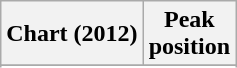<table class="wikitable sortable plainrowheaders" style="text-align:center">
<tr>
<th scope="col">Chart (2012)</th>
<th scope="col">Peak<br>position</th>
</tr>
<tr>
</tr>
<tr>
</tr>
<tr>
</tr>
<tr>
</tr>
<tr>
</tr>
<tr>
</tr>
<tr>
</tr>
<tr>
</tr>
</table>
